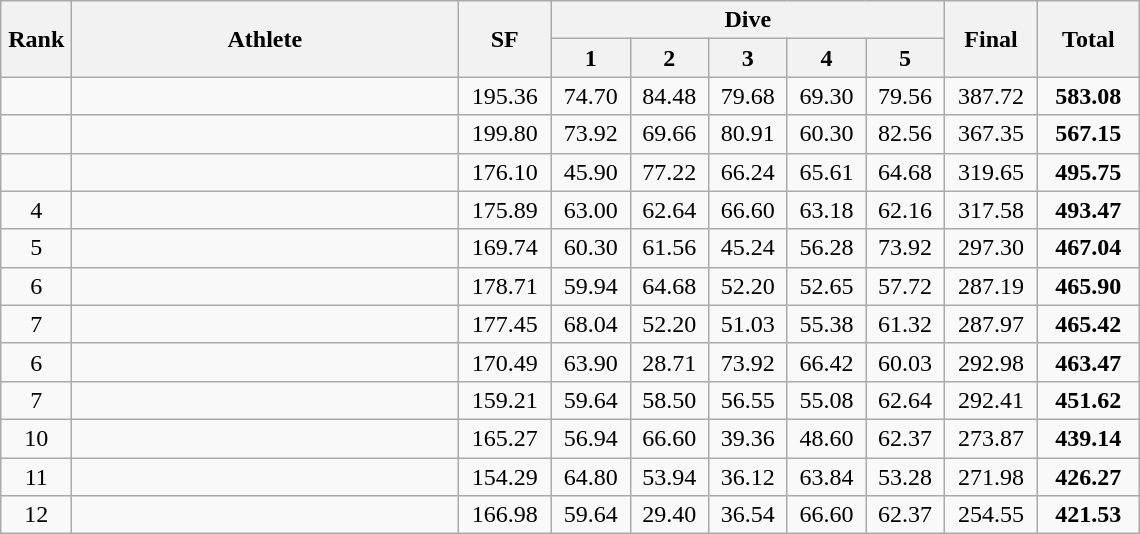<table class=wikitable style="text-align:center">
<tr>
<th rowspan="2" width=40>Rank</th>
<th rowspan="2" width=250>Athlete</th>
<th rowspan="2" width=55>SF</th>
<th colspan="5">Dive</th>
<th rowspan="2" width=55>Final</th>
<th rowspan="2" width=60>Total</th>
</tr>
<tr>
<th width=45>1</th>
<th width=45>2</th>
<th width=45>3</th>
<th width=45>4</th>
<th width=45>5</th>
</tr>
<tr>
<td></td>
<td align=left></td>
<td>195.36</td>
<td>74.70</td>
<td>84.48</td>
<td>79.68</td>
<td>69.30</td>
<td>79.56</td>
<td>387.72</td>
<td><strong>583.08</strong></td>
</tr>
<tr>
<td></td>
<td align=left></td>
<td>199.80</td>
<td>73.92</td>
<td>69.66</td>
<td>80.91</td>
<td>60.30</td>
<td>82.56</td>
<td>367.35</td>
<td><strong>567.15</strong></td>
</tr>
<tr>
<td></td>
<td align=left></td>
<td>176.10</td>
<td>45.90</td>
<td>77.22</td>
<td>66.24</td>
<td>65.61</td>
<td>64.68</td>
<td>319.65</td>
<td><strong>495.75</strong></td>
</tr>
<tr>
<td>4</td>
<td align=left></td>
<td>175.89</td>
<td>63.00</td>
<td>62.64</td>
<td>66.60</td>
<td>63.18</td>
<td>62.16</td>
<td>317.58</td>
<td><strong>493.47</strong></td>
</tr>
<tr>
<td>5</td>
<td align=left></td>
<td>169.74</td>
<td>60.30</td>
<td>61.56</td>
<td>45.24</td>
<td>56.28</td>
<td>73.92</td>
<td>297.30</td>
<td><strong>467.04</strong></td>
</tr>
<tr>
<td>6</td>
<td align=left></td>
<td>178.71</td>
<td>59.94</td>
<td>64.68</td>
<td>52.20</td>
<td>52.65</td>
<td>57.72</td>
<td>287.19</td>
<td><strong>465.90</strong></td>
</tr>
<tr>
<td>7</td>
<td align=left></td>
<td>177.45</td>
<td>68.04</td>
<td>52.20</td>
<td>51.03</td>
<td>55.38</td>
<td>61.32</td>
<td>287.97</td>
<td><strong>465.42</strong></td>
</tr>
<tr>
<td>6</td>
<td align=left></td>
<td>170.49</td>
<td>63.90</td>
<td>28.71</td>
<td>73.92</td>
<td>66.42</td>
<td>60.03</td>
<td>292.98</td>
<td><strong>463.47</strong></td>
</tr>
<tr>
<td>7</td>
<td align=left></td>
<td>159.21</td>
<td>59.64</td>
<td>58.50</td>
<td>56.55</td>
<td>55.08</td>
<td>62.64</td>
<td>292.41</td>
<td><strong>451.62</strong></td>
</tr>
<tr>
<td>10</td>
<td align=left></td>
<td>165.27</td>
<td>56.94</td>
<td>66.60</td>
<td>39.36</td>
<td>48.60</td>
<td>62.37</td>
<td>273.87</td>
<td><strong>439.14</strong></td>
</tr>
<tr>
<td>11</td>
<td align=left></td>
<td>154.29</td>
<td>64.80</td>
<td>53.94</td>
<td>36.12</td>
<td>63.84</td>
<td>53.28</td>
<td>271.98</td>
<td><strong>426.27</strong></td>
</tr>
<tr>
<td>12</td>
<td align=left></td>
<td>166.98</td>
<td>59.64</td>
<td>29.40</td>
<td>36.54</td>
<td>66.60</td>
<td>62.37</td>
<td>254.55</td>
<td><strong>421.53</strong></td>
</tr>
</table>
